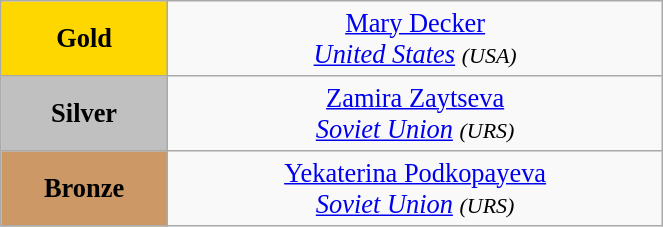<table class="wikitable" style=" text-align:center; font-size:110%;" width="35%">
<tr>
<td bgcolor="gold"><strong>Gold</strong></td>
<td> <a href='#'>Mary Decker</a><br><em><a href='#'>United States</a> <small>(USA)</small></em></td>
</tr>
<tr>
<td bgcolor="silver"><strong>Silver</strong></td>
<td> <a href='#'>Zamira Zaytseva</a><br><em><a href='#'>Soviet Union</a> <small>(URS)</small></em></td>
</tr>
<tr>
<td bgcolor="CC9966"><strong>Bronze</strong></td>
<td> <a href='#'>Yekaterina Podkopayeva</a><br><em><a href='#'>Soviet Union</a> <small>(URS)</small></em></td>
</tr>
</table>
